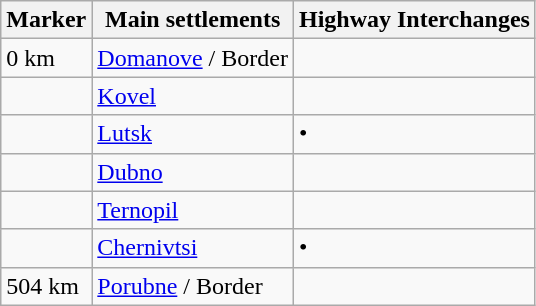<table class="wikitable" style="margin-left:0.5em;">
<tr>
<th>Marker</th>
<th>Main settlements</th>
<th>Highway Interchanges</th>
</tr>
<tr>
<td>0 km</td>
<td><a href='#'>Domanove</a> / Border </td>
<td></td>
</tr>
<tr>
<td></td>
<td><a href='#'>Kovel</a></td>
<td></td>
</tr>
<tr>
<td></td>
<td><a href='#'>Lutsk</a></td>
<td> • </td>
</tr>
<tr>
<td></td>
<td><a href='#'>Dubno</a></td>
<td></td>
</tr>
<tr>
<td></td>
<td><a href='#'>Ternopil</a></td>
<td></td>
</tr>
<tr>
<td></td>
<td><a href='#'>Chernivtsi</a></td>
<td> • </td>
</tr>
<tr>
<td>504 km</td>
<td><a href='#'>Porubne</a> / Border </td>
<td></td>
</tr>
</table>
